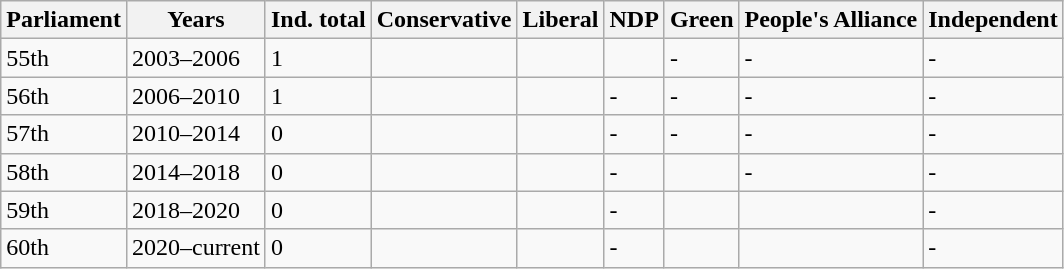<table class="wikitable sortable">
<tr>
<th data-sort-type="number">Parliament</th>
<th>Years</th>
<th>Ind. total</th>
<th>Conservative</th>
<th>Liberal</th>
<th>NDP</th>
<th>Green</th>
<th>People's Alliance</th>
<th>Independent</th>
</tr>
<tr>
<td>55th</td>
<td>2003–2006</td>
<td>1</td>
<td></td>
<td></td>
<td></td>
<td>-</td>
<td>-</td>
<td>-</td>
</tr>
<tr>
<td>56th</td>
<td>2006–2010</td>
<td>1</td>
<td></td>
<td></td>
<td>-</td>
<td>-</td>
<td>-</td>
<td>-</td>
</tr>
<tr>
<td>57th</td>
<td>2010–2014</td>
<td>0</td>
<td></td>
<td></td>
<td>-</td>
<td>-</td>
<td>-</td>
<td>-</td>
</tr>
<tr>
<td>58th</td>
<td>2014–2018</td>
<td>0</td>
<td></td>
<td></td>
<td>-</td>
<td></td>
<td>-</td>
<td>-</td>
</tr>
<tr>
<td>59th</td>
<td>2018–2020</td>
<td>0</td>
<td></td>
<td></td>
<td>-</td>
<td></td>
<td></td>
<td>-</td>
</tr>
<tr>
<td>60th</td>
<td>2020–current</td>
<td>0</td>
<td></td>
<td></td>
<td>-</td>
<td></td>
<td></td>
<td>-</td>
</tr>
</table>
